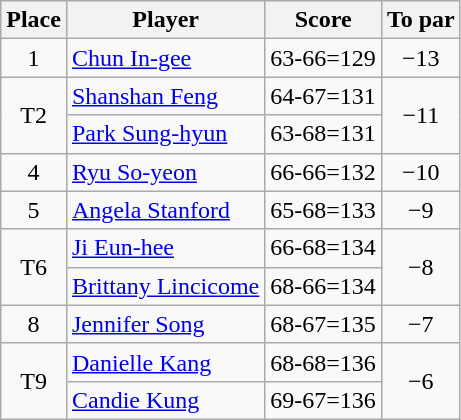<table class="wikitable">
<tr>
<th>Place</th>
<th>Player</th>
<th>Score</th>
<th>To par</th>
</tr>
<tr>
<td align=center>1</td>
<td> <a href='#'>Chun In-gee</a></td>
<td>63-66=129</td>
<td align=center>−13</td>
</tr>
<tr>
<td align=center rowspan=2>T2</td>
<td> <a href='#'>Shanshan Feng</a></td>
<td>64-67=131</td>
<td align=center rowspan=2>−11</td>
</tr>
<tr>
<td> <a href='#'>Park Sung-hyun</a></td>
<td>63-68=131</td>
</tr>
<tr>
<td align=center>4</td>
<td> <a href='#'>Ryu So-yeon</a></td>
<td>66-66=132</td>
<td align=center>−10</td>
</tr>
<tr>
<td align=center>5</td>
<td> <a href='#'>Angela Stanford</a></td>
<td>65-68=133</td>
<td align=center>−9</td>
</tr>
<tr>
<td align=center rowspan=2>T6</td>
<td> <a href='#'>Ji Eun-hee</a></td>
<td>66-68=134</td>
<td align=center rowspan=2>−8</td>
</tr>
<tr>
<td> <a href='#'>Brittany Lincicome</a></td>
<td>68-66=134</td>
</tr>
<tr>
<td align=center>8</td>
<td> <a href='#'>Jennifer Song</a></td>
<td>68-67=135</td>
<td align=center>−7</td>
</tr>
<tr>
<td align=center rowspan=2>T9</td>
<td> <a href='#'>Danielle Kang</a></td>
<td>68-68=136</td>
<td align=center rowspan=2>−6</td>
</tr>
<tr>
<td> <a href='#'>Candie Kung</a></td>
<td>69-67=136</td>
</tr>
</table>
